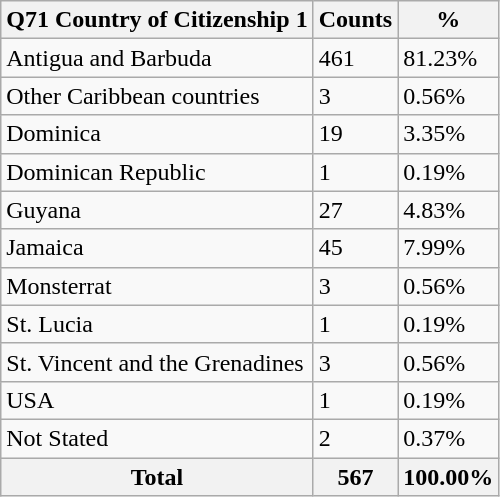<table class="wikitable sortable">
<tr>
<th>Q71 Country of Citizenship 1</th>
<th>Counts</th>
<th>%</th>
</tr>
<tr>
<td>Antigua and Barbuda</td>
<td>461</td>
<td>81.23%</td>
</tr>
<tr>
<td>Other Caribbean countries</td>
<td>3</td>
<td>0.56%</td>
</tr>
<tr>
<td>Dominica</td>
<td>19</td>
<td>3.35%</td>
</tr>
<tr>
<td>Dominican Republic</td>
<td>1</td>
<td>0.19%</td>
</tr>
<tr>
<td>Guyana</td>
<td>27</td>
<td>4.83%</td>
</tr>
<tr>
<td>Jamaica</td>
<td>45</td>
<td>7.99%</td>
</tr>
<tr>
<td>Monsterrat</td>
<td>3</td>
<td>0.56%</td>
</tr>
<tr>
<td>St. Lucia</td>
<td>1</td>
<td>0.19%</td>
</tr>
<tr>
<td>St. Vincent and the Grenadines</td>
<td>3</td>
<td>0.56%</td>
</tr>
<tr>
<td>USA</td>
<td>1</td>
<td>0.19%</td>
</tr>
<tr>
<td>Not Stated</td>
<td>2</td>
<td>0.37%</td>
</tr>
<tr>
<th>Total</th>
<th>567</th>
<th>100.00%</th>
</tr>
</table>
